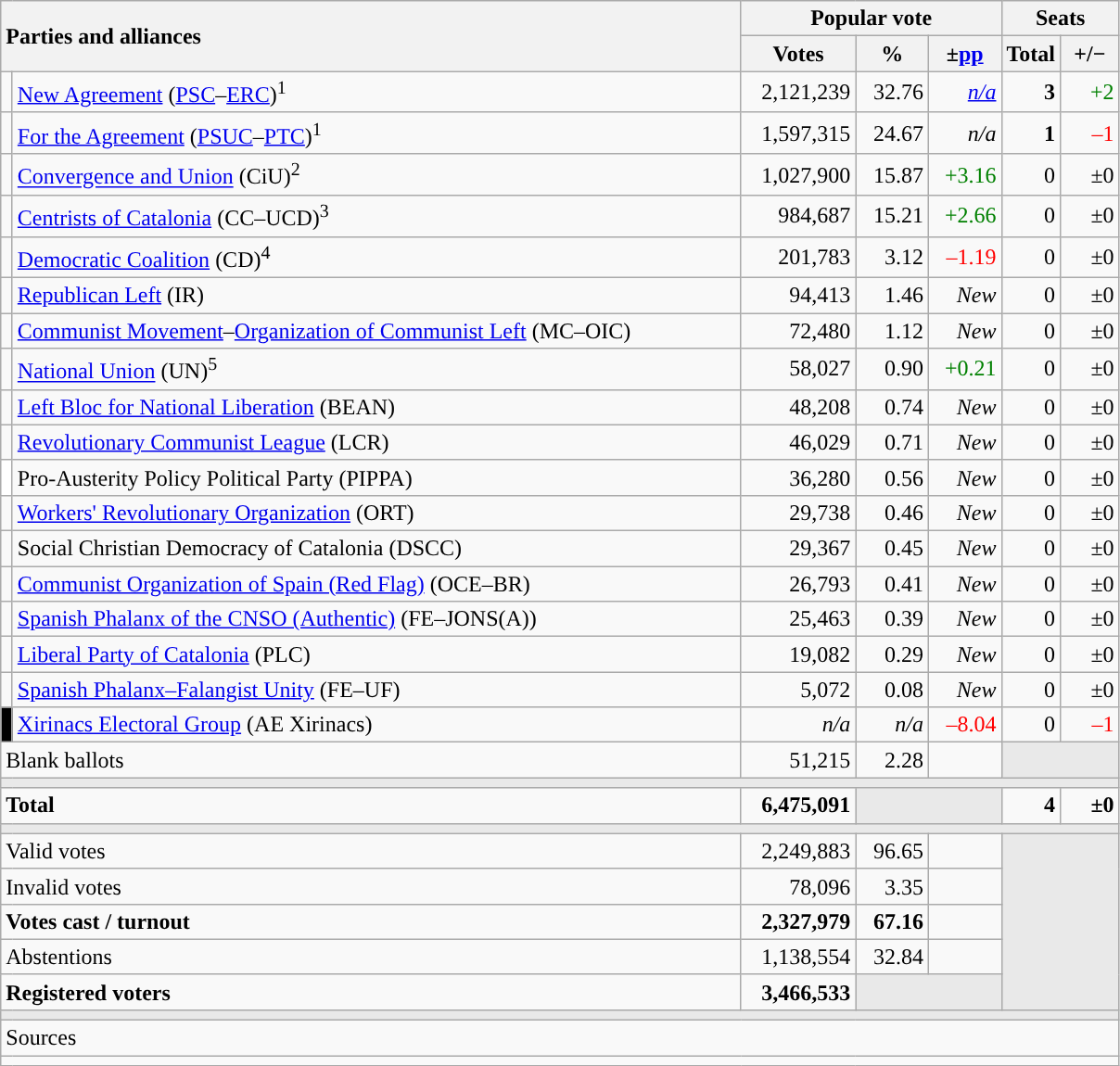<table class="wikitable" style="text-align:right;">
<tr>
<th style="text-align:left;" rowspan="2" colspan="2" width="525">Parties and alliances</th>
<th colspan="3">Popular vote</th>
<th colspan="2">Seats</th>
</tr>
<tr>
<th width="75">Votes</th>
<th width="45">%</th>
<th width="45">±<a href='#'>pp</a></th>
<th width="35">Total</th>
<th width="35">+/−</th>
</tr>
<tr>
<td width="1" style="color:inherit;background:"></td>
<td align="left"><a href='#'>New Agreement</a> (<a href='#'>PSC</a>–<a href='#'>ERC</a>)<sup>1</sup></td>
<td>2,121,239</td>
<td>32.76</td>
<td><em><a href='#'>n/a</a></em></td>
<td><strong>3</strong></td>
<td style="color:green;">+2</td>
</tr>
<tr>
<td style="color:inherit;background:"></td>
<td align="left"><a href='#'>For the Agreement</a> (<a href='#'>PSUC</a>–<a href='#'>PTC</a>)<sup>1</sup></td>
<td>1,597,315</td>
<td>24.67</td>
<td><em>n/a</em></td>
<td><strong>1</strong></td>
<td style="color:red;">–1</td>
</tr>
<tr>
<td style="color:inherit;background:"></td>
<td align="left"><a href='#'>Convergence and Union</a> (CiU)<sup>2</sup></td>
<td>1,027,900</td>
<td>15.87</td>
<td style="color:green;">+3.16</td>
<td>0</td>
<td>±0</td>
</tr>
<tr>
<td style="color:inherit;background:"></td>
<td align="left"><a href='#'>Centrists of Catalonia</a> (CC–UCD)<sup>3</sup></td>
<td>984,687</td>
<td>15.21</td>
<td style="color:green;">+2.66</td>
<td>0</td>
<td>±0</td>
</tr>
<tr>
<td style="color:inherit;background:"></td>
<td align="left"><a href='#'>Democratic Coalition</a> (CD)<sup>4</sup></td>
<td>201,783</td>
<td>3.12</td>
<td style="color:red;">–1.19</td>
<td>0</td>
<td>±0</td>
</tr>
<tr>
<td style="color:inherit;background:"></td>
<td align="left"><a href='#'>Republican Left</a> (IR)</td>
<td>94,413</td>
<td>1.46</td>
<td><em>New</em></td>
<td>0</td>
<td>±0</td>
</tr>
<tr>
<td style="color:inherit;background:"></td>
<td align="left"><a href='#'>Communist Movement</a>–<a href='#'>Organization of Communist Left</a> (MC–OIC)</td>
<td>72,480</td>
<td>1.12</td>
<td><em>New</em></td>
<td>0</td>
<td>±0</td>
</tr>
<tr>
<td style="color:inherit;background:"></td>
<td align="left"><a href='#'>National Union</a> (UN)<sup>5</sup></td>
<td>58,027</td>
<td>0.90</td>
<td style="color:green;">+0.21</td>
<td>0</td>
<td>±0</td>
</tr>
<tr>
<td style="color:inherit;background:"></td>
<td align="left"><a href='#'>Left Bloc for National Liberation</a> (BEAN)</td>
<td>48,208</td>
<td>0.74</td>
<td><em>New</em></td>
<td>0</td>
<td>±0</td>
</tr>
<tr>
<td style="color:inherit;background:"></td>
<td align="left"><a href='#'>Revolutionary Communist League</a> (LCR)</td>
<td>46,029</td>
<td>0.71</td>
<td><em>New</em></td>
<td>0</td>
<td>±0</td>
</tr>
<tr>
<td bgcolor="white"></td>
<td align="left">Pro-Austerity Policy Political Party (PIPPA)</td>
<td>36,280</td>
<td>0.56</td>
<td><em>New</em></td>
<td>0</td>
<td>±0</td>
</tr>
<tr>
<td style="color:inherit;background:"></td>
<td align="left"><a href='#'>Workers' Revolutionary Organization</a> (ORT)</td>
<td>29,738</td>
<td>0.46</td>
<td><em>New</em></td>
<td>0</td>
<td>±0</td>
</tr>
<tr>
<td style="color:inherit;background:"></td>
<td align="left">Social Christian Democracy of Catalonia (DSCC)</td>
<td>29,367</td>
<td>0.45</td>
<td><em>New</em></td>
<td>0</td>
<td>±0</td>
</tr>
<tr>
<td style="color:inherit;background:"></td>
<td align="left"><a href='#'>Communist Organization of Spain (Red Flag)</a> (OCE–BR)</td>
<td>26,793</td>
<td>0.41</td>
<td><em>New</em></td>
<td>0</td>
<td>±0</td>
</tr>
<tr>
<td style="color:inherit;background:"></td>
<td align="left"><a href='#'>Spanish Phalanx of the CNSO (Authentic)</a> (FE–JONS(A))</td>
<td>25,463</td>
<td>0.39</td>
<td><em>New</em></td>
<td>0</td>
<td>±0</td>
</tr>
<tr>
<td style="color:inherit;background:"></td>
<td align="left"><a href='#'>Liberal Party of Catalonia</a> (PLC)</td>
<td>19,082</td>
<td>0.29</td>
<td><em>New</em></td>
<td>0</td>
<td>±0</td>
</tr>
<tr>
<td style="color:inherit;background:"></td>
<td align="left"><a href='#'>Spanish Phalanx–Falangist Unity</a> (FE–UF)</td>
<td>5,072</td>
<td>0.08</td>
<td><em>New</em></td>
<td>0</td>
<td>±0</td>
</tr>
<tr>
<td bgcolor="black"></td>
<td align="left"><a href='#'>Xirinacs Electoral Group</a> (AE Xirinacs)</td>
<td><em>n/a</em></td>
<td><em>n/a</em></td>
<td style="color:red;">–8.04</td>
<td>0</td>
<td style="color:red;">–1</td>
</tr>
<tr>
<td align="left" colspan="2">Blank ballots</td>
<td>51,215</td>
<td>2.28</td>
<td></td>
<td bgcolor="#E9E9E9" colspan="2"></td>
</tr>
<tr>
<td colspan="7" bgcolor="#E9E9E9"></td>
</tr>
<tr style="font-weight:bold;">
<td align="left" colspan="2">Total</td>
<td>6,475,091</td>
<td bgcolor="#E9E9E9" colspan="2"></td>
<td>4</td>
<td>±0</td>
</tr>
<tr>
<td colspan="7" bgcolor="#E9E9E9"></td>
</tr>
<tr>
<td align="left" colspan="2">Valid votes</td>
<td>2,249,883</td>
<td>96.65</td>
<td></td>
<td bgcolor="#E9E9E9" colspan="2" rowspan="5"></td>
</tr>
<tr>
<td align="left" colspan="2">Invalid votes</td>
<td>78,096</td>
<td>3.35</td>
<td></td>
</tr>
<tr style="font-weight:bold;">
<td align="left" colspan="2">Votes cast / turnout</td>
<td>2,327,979</td>
<td>67.16</td>
<td></td>
</tr>
<tr>
<td align="left" colspan="2">Abstentions</td>
<td>1,138,554</td>
<td>32.84</td>
<td></td>
</tr>
<tr style="font-weight:bold;">
<td align="left" colspan="2">Registered voters</td>
<td>3,466,533</td>
<td bgcolor="#E9E9E9" colspan="2"></td>
</tr>
<tr>
<td colspan="7" bgcolor="#E9E9E9"></td>
</tr>
<tr>
<td align="left" colspan="7">Sources</td>
</tr>
<tr>
<td colspan="7" style="text-align:left; max-width:790px;"></td>
</tr>
</table>
